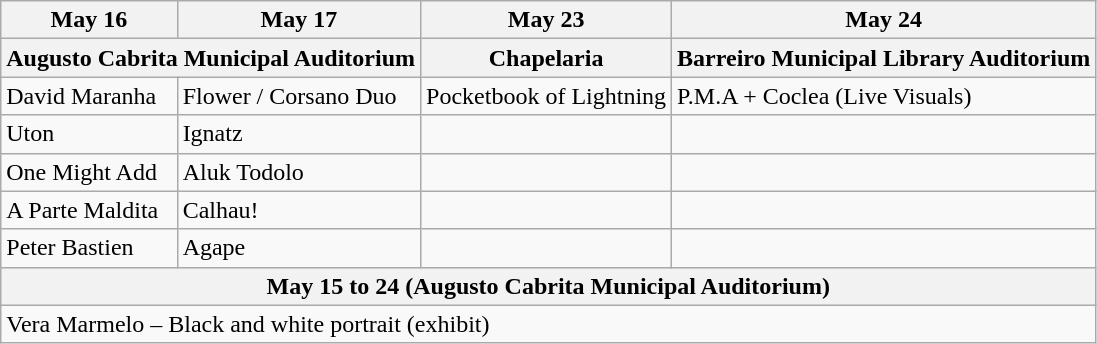<table class="wikitable">
<tr>
<th><strong>May 16</strong></th>
<th><strong>May 17</strong></th>
<th><strong>May 23</strong></th>
<th><strong>May 24</strong></th>
</tr>
<tr>
<th colspan="2"><strong>Augusto Cabrita Municipal Auditorium</strong></th>
<th><strong>Chapelaria</strong></th>
<th><strong>Barreiro Municipal Library Auditorium</strong></th>
</tr>
<tr>
<td>David Maranha</td>
<td>Flower / Corsano Duo</td>
<td>Pocketbook of Lightning</td>
<td>P.M.A + Coclea (Live Visuals)</td>
</tr>
<tr>
<td>Uton</td>
<td>Ignatz</td>
<td></td>
<td></td>
</tr>
<tr>
<td>One Might Add</td>
<td>Aluk Todolo</td>
<td></td>
<td></td>
</tr>
<tr>
<td>A Parte Maldita</td>
<td>Calhau!</td>
<td></td>
<td></td>
</tr>
<tr>
<td>Peter Bastien</td>
<td>Agape</td>
<td></td>
<td></td>
</tr>
<tr>
<th colspan="4"><strong>May 15 to 24 (Augusto Cabrita Municipal Auditorium)</strong></th>
</tr>
<tr>
<td colspan="4">Vera Marmelo – Black and white portrait (exhibit)</td>
</tr>
</table>
